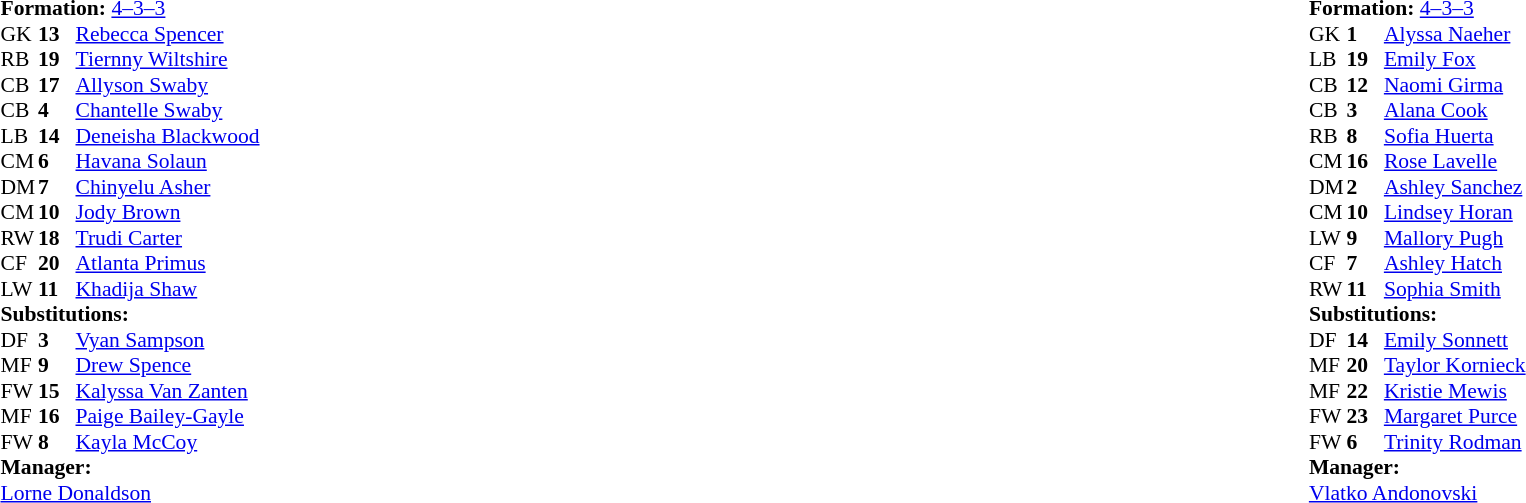<table width="100%">
<tr>
<td valign="top" width="50%"><br><table style="font-size:90%" cellspacing="0" cellpadding="0">
<tr>
<th width=25></th>
<th width=25></th>
</tr>
<tr>
<td colspan=3><strong>Formation:</strong> <a href='#'>4–3–3</a></td>
</tr>
<tr>
<td>GK</td>
<td><strong>13</strong></td>
<td><a href='#'>Rebecca Spencer</a></td>
</tr>
<tr>
<td>RB</td>
<td><strong>19</strong></td>
<td><a href='#'>Tiernny Wiltshire</a></td>
</tr>
<tr>
<td>CB</td>
<td><strong>17</strong></td>
<td><a href='#'>Allyson Swaby</a></td>
<td></td>
</tr>
<tr>
<td>CB</td>
<td><strong>4</strong></td>
<td><a href='#'>Chantelle Swaby</a></td>
</tr>
<tr>
<td>LB</td>
<td><strong>14</strong></td>
<td><a href='#'>Deneisha Blackwood</a></td>
</tr>
<tr>
<td>CM</td>
<td><strong>6</strong></td>
<td><a href='#'>Havana Solaun</a></td>
<td></td>
</tr>
<tr>
<td>DM</td>
<td><strong>7</strong></td>
<td><a href='#'>Chinyelu Asher</a></td>
</tr>
<tr>
<td>CM</td>
<td><strong>10</strong></td>
<td><a href='#'>Jody Brown</a></td>
<td></td>
</tr>
<tr>
<td>RW</td>
<td><strong>18</strong></td>
<td><a href='#'>Trudi Carter</a></td>
<td></td>
</tr>
<tr>
<td>CF</td>
<td><strong>20</strong></td>
<td><a href='#'>Atlanta Primus</a></td>
<td></td>
</tr>
<tr>
<td>LW</td>
<td><strong>11</strong></td>
<td><a href='#'>Khadija Shaw</a></td>
<td></td>
</tr>
<tr>
<td colspan=3><strong>Substitutions:</strong></td>
</tr>
<tr>
<td>DF</td>
<td><strong>3</strong></td>
<td><a href='#'>Vyan Sampson</a></td>
<td></td>
</tr>
<tr>
<td>MF</td>
<td><strong>9</strong></td>
<td><a href='#'>Drew Spence</a></td>
<td></td>
</tr>
<tr>
<td>FW</td>
<td><strong>15</strong></td>
<td><a href='#'>Kalyssa Van Zanten</a></td>
<td></td>
</tr>
<tr>
<td>MF</td>
<td><strong>16</strong></td>
<td><a href='#'>Paige Bailey-Gayle</a></td>
<td></td>
</tr>
<tr>
<td>FW</td>
<td><strong>8</strong></td>
<td><a href='#'>Kayla McCoy</a></td>
<td></td>
</tr>
<tr>
<td colspan=3><strong>Manager:</strong></td>
</tr>
<tr>
<td colspan=3><a href='#'>Lorne Donaldson</a></td>
</tr>
</table>
</td>
<td valign="top" width="50%"><br><table style="font-size:90%; margin:auto" cellspacing="0" cellpadding="0">
<tr>
<th width=25></th>
<th width=25></th>
</tr>
<tr>
<td colspan=3><strong>Formation:</strong> <a href='#'>4–3–3</a></td>
</tr>
<tr>
<td>GK</td>
<td><strong>1</strong></td>
<td><a href='#'>Alyssa Naeher</a></td>
</tr>
<tr>
<td>LB</td>
<td><strong>19</strong></td>
<td><a href='#'>Emily Fox</a></td>
<td></td>
</tr>
<tr>
<td>CB</td>
<td><strong>12</strong></td>
<td><a href='#'>Naomi Girma</a></td>
</tr>
<tr>
<td>CB</td>
<td><strong>3</strong></td>
<td><a href='#'>Alana Cook</a></td>
</tr>
<tr>
<td>RB</td>
<td><strong>8</strong></td>
<td><a href='#'>Sofia Huerta</a></td>
</tr>
<tr>
<td>CM</td>
<td><strong>16</strong></td>
<td><a href='#'>Rose Lavelle</a></td>
<td></td>
</tr>
<tr>
<td>DM</td>
<td><strong>2</strong></td>
<td><a href='#'>Ashley Sanchez</a></td>
<td></td>
</tr>
<tr>
<td>CM</td>
<td><strong>10</strong></td>
<td><a href='#'>Lindsey Horan</a></td>
<td></td>
</tr>
<tr>
<td>LW</td>
<td><strong>9</strong></td>
<td><a href='#'>Mallory Pugh</a></td>
</tr>
<tr>
<td>CF</td>
<td><strong>7</strong></td>
<td><a href='#'>Ashley Hatch</a></td>
<td></td>
</tr>
<tr>
<td>RW</td>
<td><strong>11</strong></td>
<td><a href='#'>Sophia Smith</a></td>
<td></td>
</tr>
<tr>
<td colspan=3><strong>Substitutions:</strong></td>
</tr>
<tr>
<td>DF</td>
<td><strong>14</strong></td>
<td><a href='#'>Emily Sonnett</a></td>
<td></td>
</tr>
<tr>
<td>MF</td>
<td><strong>20</strong></td>
<td><a href='#'>Taylor Kornieck</a></td>
<td></td>
</tr>
<tr>
<td>MF</td>
<td><strong>22</strong></td>
<td><a href='#'>Kristie Mewis</a></td>
<td></td>
</tr>
<tr>
<td>FW</td>
<td><strong>23</strong></td>
<td><a href='#'>Margaret Purce</a></td>
<td></td>
</tr>
<tr>
<td>FW</td>
<td><strong>6</strong></td>
<td><a href='#'>Trinity Rodman</a></td>
<td></td>
</tr>
<tr>
<td colspan=3><strong>Manager:</strong></td>
</tr>
<tr>
<td colspan=3> <a href='#'>Vlatko Andonovski</a></td>
</tr>
</table>
</td>
</tr>
</table>
